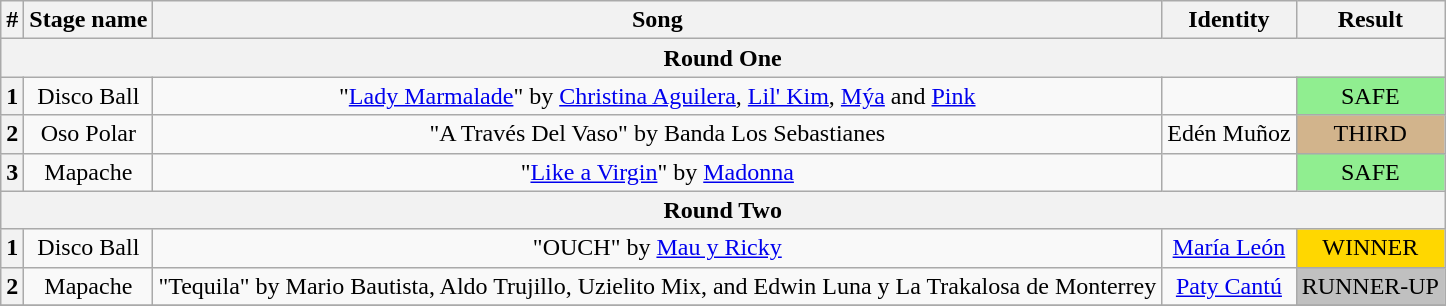<table class="wikitable plainrowheaders" style="text-align: center;">
<tr>
<th>#</th>
<th>Stage name</th>
<th>Song</th>
<th>Identity</th>
<th>Result</th>
</tr>
<tr>
<th colspan="5">Round One</th>
</tr>
<tr>
<th>1</th>
<td>Disco Ball</td>
<td>"<a href='#'>Lady Marmalade</a>" by <a href='#'>Christina Aguilera</a>, <a href='#'>Lil' Kim</a>, <a href='#'>Mýa</a> and <a href='#'>Pink</a></td>
<td></td>
<td bgcolor=lightgreen>SAFE</td>
</tr>
<tr>
<th>2</th>
<td>Oso Polar</td>
<td>"A Través Del Vaso" by Banda Los Sebastianes</td>
<td>Edén Muñoz</td>
<td bgcolor=tan>THIRD</td>
</tr>
<tr>
<th>3</th>
<td>Mapache</td>
<td>"<a href='#'>Like a Virgin</a>" by <a href='#'>Madonna</a></td>
<td></td>
<td bgcolor=lightgreen>SAFE</td>
</tr>
<tr>
<th colspan="5">Round Two</th>
</tr>
<tr>
<th>1</th>
<td>Disco Ball</td>
<td>"OUCH" by <a href='#'>Mau y Ricky</a></td>
<td><a href='#'>María León</a></td>
<td bgcolor=gold>WINNER</td>
</tr>
<tr>
<th>2</th>
<td>Mapache</td>
<td>"Tequila" by Mario Bautista, Aldo Trujillo, Uzielito Mix, and Edwin Luna y La Trakalosa de Monterrey</td>
<td><a href='#'>Paty Cantú</a></td>
<td bgcolor=silver>RUNNER-UP</td>
</tr>
<tr>
</tr>
</table>
